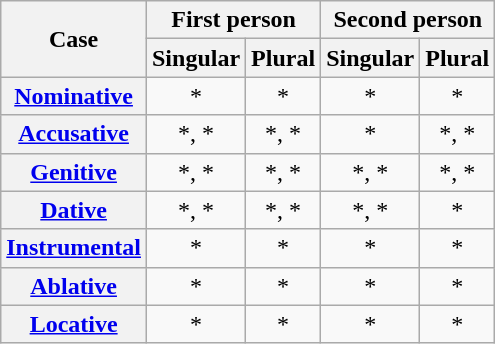<table class="wikitable" style="text-align: center;">
<tr>
<th rowspan="2">Case</th>
<th colspan="2">First person</th>
<th colspan="2">Second person</th>
</tr>
<tr>
<th>Singular</th>
<th>Plural</th>
<th>Singular</th>
<th>Plural</th>
</tr>
<tr>
<th><a href='#'>Nominative</a></th>
<td>*</td>
<td>*</td>
<td>*</td>
<td>*</td>
</tr>
<tr>
<th><a href='#'>Accusative</a></th>
<td>*, *</td>
<td>*, *</td>
<td>*</td>
<td>*, *</td>
</tr>
<tr>
<th><a href='#'>Genitive</a></th>
<td>*, *</td>
<td>*, *</td>
<td>*, *</td>
<td>*, *</td>
</tr>
<tr>
<th><a href='#'>Dative</a></th>
<td>*, *</td>
<td>*, *</td>
<td>*, *</td>
<td>*</td>
</tr>
<tr>
<th><a href='#'>Instrumental</a></th>
<td>*</td>
<td>*</td>
<td>*</td>
<td>*</td>
</tr>
<tr>
<th><a href='#'>Ablative</a></th>
<td>*</td>
<td>*</td>
<td>*</td>
<td>*</td>
</tr>
<tr>
<th><a href='#'>Locative</a></th>
<td>*</td>
<td>*</td>
<td>*</td>
<td>*</td>
</tr>
</table>
